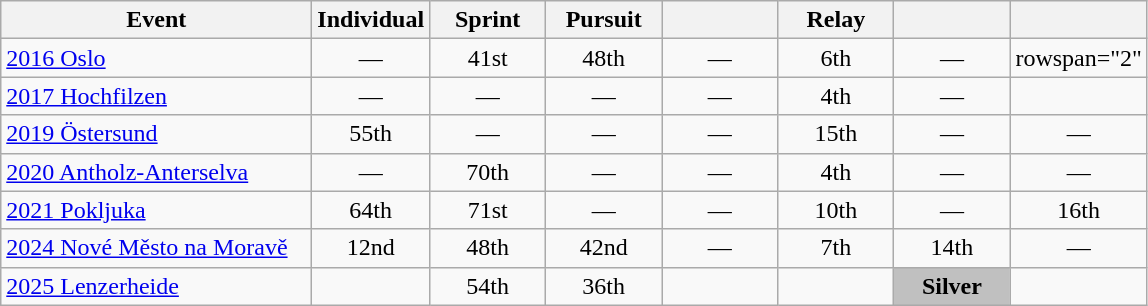<table class="wikitable" style="text-align: center;">
<tr ">
<th style="width:200px;">Event</th>
<th style="width:70px;">Individual</th>
<th style="width:70px;">Sprint</th>
<th style="width:70px;">Pursuit</th>
<th style="width:70px;"></th>
<th style="width:70px;">Relay</th>
<th style="width:70px;"></th>
<th style="width:70px;"></th>
</tr>
<tr>
<td align=left> <a href='#'>2016 Oslo</a></td>
<td>—</td>
<td>41st</td>
<td>48th</td>
<td>—</td>
<td>6th</td>
<td>—</td>
<td>rowspan="2" </td>
</tr>
<tr>
<td align=left> <a href='#'>2017 Hochfilzen</a></td>
<td>—</td>
<td>—</td>
<td>—</td>
<td>—</td>
<td>4th</td>
<td>—</td>
</tr>
<tr>
<td align=left> <a href='#'>2019 Östersund</a></td>
<td>55th</td>
<td>—</td>
<td>—</td>
<td>—</td>
<td>15th</td>
<td>—</td>
<td>—</td>
</tr>
<tr>
<td align=left> <a href='#'>2020 Antholz-Anterselva</a></td>
<td>—</td>
<td>70th</td>
<td>—</td>
<td>—</td>
<td>4th</td>
<td>—</td>
<td>—</td>
</tr>
<tr>
<td align=left> <a href='#'>2021 Pokljuka</a></td>
<td>64th</td>
<td>71st</td>
<td>—</td>
<td>—</td>
<td>10th</td>
<td>—</td>
<td>16th</td>
</tr>
<tr>
<td align="left"> <a href='#'>2024 Nové Město na Moravě</a></td>
<td>12nd</td>
<td>48th</td>
<td>42nd</td>
<td>—</td>
<td>7th</td>
<td>14th</td>
<td>—</td>
</tr>
<tr>
<td align="left"> <a href='#'>2025 Lenzerheide</a></td>
<td></td>
<td>54th</td>
<td>36th</td>
<td></td>
<td></td>
<td style="background:silver;"><strong>Silver</strong></td>
<td></td>
</tr>
</table>
